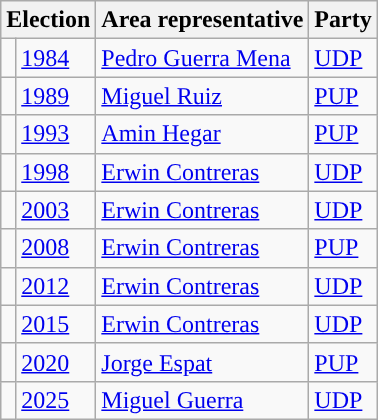<table class="wikitable">
<tr>
<th colspan="2">Election</th>
<th>Area representative</th>
<th>Party</th>
</tr>
<tr>
<td style="background-color: "></td>
<td><a href='#'>1984</a></td>
<td><a href='#'>Pedro Guerra Mena</a></td>
<td><a href='#'>UDP</a></td>
</tr>
<tr>
<td style="background-color: "></td>
<td><a href='#'>1989</a></td>
<td><a href='#'>Miguel Ruiz</a></td>
<td><a href='#'>PUP</a></td>
</tr>
<tr>
<td style="background-color: "></td>
<td><a href='#'>1993</a></td>
<td><a href='#'>Amin Hegar</a></td>
<td><a href='#'>PUP</a></td>
</tr>
<tr>
<td style="background-color: "></td>
<td><a href='#'>1998</a></td>
<td><a href='#'>Erwin Contreras</a></td>
<td><a href='#'>UDP</a></td>
</tr>
<tr>
<td style="background-color: "></td>
<td><a href='#'>2003</a></td>
<td><a href='#'>Erwin Contreras</a></td>
<td><a href='#'>UDP</a></td>
</tr>
<tr>
<td style="background-color: "></td>
<td><a href='#'>2008</a></td>
<td><a href='#'>Erwin Contreras</a></td>
<td><a href='#'>PUP</a></td>
</tr>
<tr>
<td style="background-color: "></td>
<td><a href='#'>2012</a></td>
<td><a href='#'>Erwin Contreras</a></td>
<td><a href='#'>UDP</a></td>
</tr>
<tr>
<td style="background-color: "></td>
<td><a href='#'>2015</a></td>
<td><a href='#'>Erwin Contreras</a></td>
<td><a href='#'>UDP</a></td>
</tr>
<tr>
<td style="background-color: "></td>
<td><a href='#'>2020</a></td>
<td><a href='#'>Jorge Espat</a></td>
<td><a href='#'>PUP</a></td>
</tr>
<tr>
<td style="background-color: "></td>
<td><a href='#'>2025</a></td>
<td><a href='#'>Miguel Guerra</a></td>
<td><a href='#'>UDP</a></td>
</tr>
</table>
